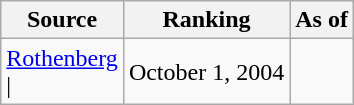<table class="wikitable" style="text-align:center">
<tr>
<th>Source</th>
<th>Ranking</th>
<th>As of</th>
</tr>
<tr>
<td align=left><a href='#'>Rothenberg</a><br>| </td>
<td>October 1, 2004</td>
</tr>
</table>
